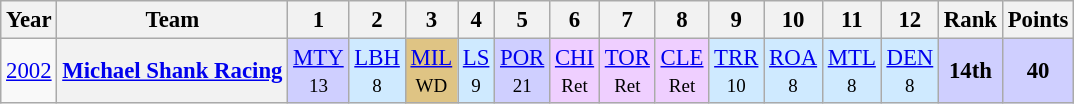<table class="wikitable" style="text-align:center; font-size:95%">
<tr>
<th>Year</th>
<th>Team</th>
<th>1</th>
<th>2</th>
<th>3</th>
<th>4</th>
<th>5</th>
<th>6</th>
<th>7</th>
<th>8</th>
<th>9</th>
<th>10</th>
<th>11</th>
<th>12</th>
<th>Rank</th>
<th>Points</th>
</tr>
<tr>
<td><a href='#'>2002</a></td>
<th><a href='#'>Michael Shank Racing</a></th>
<td style="background:#CFCFFF;"><a href='#'>MTY</a><br><small>13</small></td>
<td style="background:#CFEAFF;"><a href='#'>LBH</a><br><small>8</small></td>
<td style="background:#DFC484;"><a href='#'>MIL</a><br><small>WD</small></td>
<td style="background:#CFEAFF;"><a href='#'>LS</a><br><small>9</small></td>
<td style="background:#CFCFFF;"><a href='#'>POR</a><br><small>21</small></td>
<td style="background:#EFCFFF;"><a href='#'>CHI</a><br><small>Ret</small></td>
<td style="background:#EFCFFF;"><a href='#'>TOR</a><br><small>Ret</small></td>
<td style="background:#EFCFFF;"><a href='#'>CLE</a><br><small>Ret</small></td>
<td style="background:#CFEAFF;"><a href='#'>TRR</a><br><small>10</small></td>
<td style="background:#CFEAFF;"><a href='#'>ROA</a><br><small>8</small></td>
<td style="background:#CFEAFF;"><a href='#'>MTL</a><br><small>8</small></td>
<td style="background:#CFEAFF;"><a href='#'>DEN</a><br><small>8</small></td>
<td style="background:#CFCFFF;"><strong>14th</strong></td>
<td style="background:#CFCFFF;"><strong>40</strong></td>
</tr>
</table>
